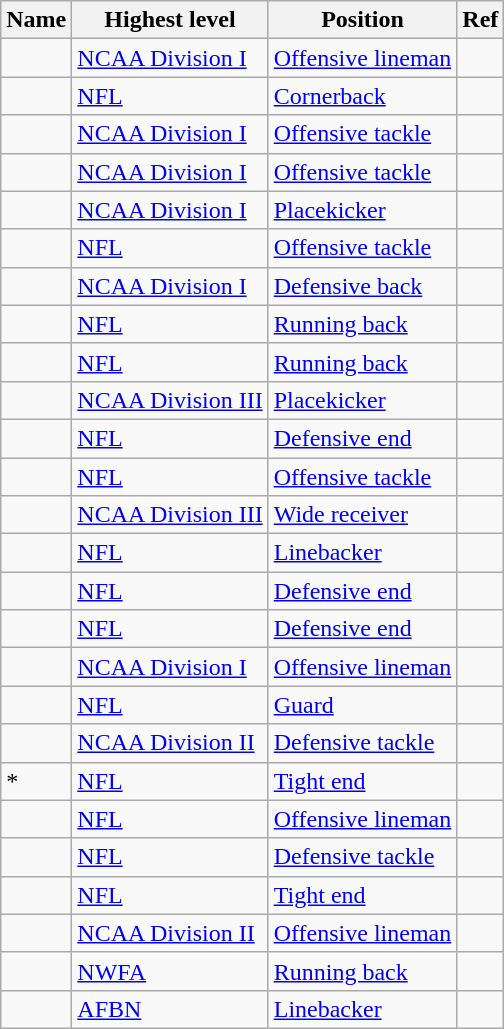<table class="wikitable sortable">
<tr>
<th>Name</th>
<th>Highest level</th>
<th>Position</th>
<th class="unsortable">Ref</th>
</tr>
<tr>
<td></td>
<td><a href='#'>NCAA Division I</a></td>
<td><a href='#'>Offensive lineman</a></td>
<td></td>
</tr>
<tr>
<td></td>
<td><a href='#'>NFL</a></td>
<td><a href='#'>Cornerback</a></td>
<td></td>
</tr>
<tr>
<td></td>
<td><a href='#'>NCAA Division I</a></td>
<td><a href='#'>Offensive tackle</a></td>
<td></td>
</tr>
<tr>
<td></td>
<td><a href='#'>NCAA Division I</a></td>
<td><a href='#'>Offensive tackle</a></td>
<td></td>
</tr>
<tr>
<td></td>
<td><a href='#'>NCAA Division I</a></td>
<td><a href='#'>Placekicker</a></td>
<td></td>
</tr>
<tr>
<td></td>
<td><a href='#'>NFL</a></td>
<td><a href='#'>Offensive tackle</a></td>
<td></td>
</tr>
<tr>
<td></td>
<td><a href='#'>NCAA Division I</a></td>
<td><a href='#'>Defensive back</a></td>
<td></td>
</tr>
<tr>
<td></td>
<td><a href='#'>NFL</a></td>
<td><a href='#'>Running back</a></td>
<td></td>
</tr>
<tr>
<td></td>
<td><a href='#'>NFL</a></td>
<td><a href='#'>Running back</a></td>
<td></td>
</tr>
<tr>
<td></td>
<td><a href='#'>NCAA Division III</a></td>
<td><a href='#'>Placekicker</a></td>
<td></td>
</tr>
<tr>
<td></td>
<td><a href='#'>NFL</a></td>
<td><a href='#'>Defensive end</a></td>
<td></td>
</tr>
<tr>
<td></td>
<td><a href='#'>NFL</a></td>
<td><a href='#'>Offensive tackle</a></td>
<td></td>
</tr>
<tr>
<td></td>
<td><a href='#'>NCAA Division III</a></td>
<td><a href='#'>Wide receiver</a></td>
<td></td>
</tr>
<tr>
<td></td>
<td><a href='#'>NFL</a></td>
<td><a href='#'>Linebacker</a></td>
<td></td>
</tr>
<tr>
<td></td>
<td><a href='#'>NFL</a></td>
<td><a href='#'>Defensive end</a></td>
<td></td>
</tr>
<tr>
<td></td>
<td><a href='#'>NFL</a></td>
<td><a href='#'>Defensive end</a></td>
<td></td>
</tr>
<tr>
<td></td>
<td><a href='#'>NCAA Division I</a></td>
<td><a href='#'>Offensive lineman</a></td>
<td></td>
</tr>
<tr>
<td></td>
<td><a href='#'>NFL</a></td>
<td><a href='#'>Guard</a></td>
<td></td>
</tr>
<tr>
<td></td>
<td><a href='#'>NCAA Division II</a></td>
<td><a href='#'>Defensive tackle</a></td>
<td></td>
</tr>
<tr>
<td>*</td>
<td><a href='#'>NFL</a></td>
<td><a href='#'>Tight end</a></td>
<td></td>
</tr>
<tr>
<td></td>
<td><a href='#'>NFL</a></td>
<td><a href='#'>Offensive lineman</a></td>
<td></td>
</tr>
<tr>
<td></td>
<td><a href='#'>NFL</a></td>
<td><a href='#'>Defensive tackle</a></td>
<td></td>
</tr>
<tr>
<td></td>
<td><a href='#'>NFL</a></td>
<td><a href='#'>Tight end</a></td>
<td></td>
</tr>
<tr>
<td></td>
<td><a href='#'>NCAA Division II</a></td>
<td><a href='#'>Offensive lineman</a></td>
<td></td>
</tr>
<tr>
<td></td>
<td><a href='#'>NWFA</a></td>
<td><a href='#'>Running back</a></td>
<td></td>
</tr>
<tr>
<td></td>
<td><a href='#'>AFBN</a></td>
<td><a href='#'>Linebacker</a></td>
<td></td>
</tr>
</table>
